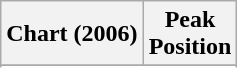<table class="wikitable plainrowheaders" style="text-align:center;">
<tr>
<th scope="col">Chart (2006)</th>
<th scope="col">Peak <br> Position</th>
</tr>
<tr>
</tr>
<tr>
</tr>
</table>
